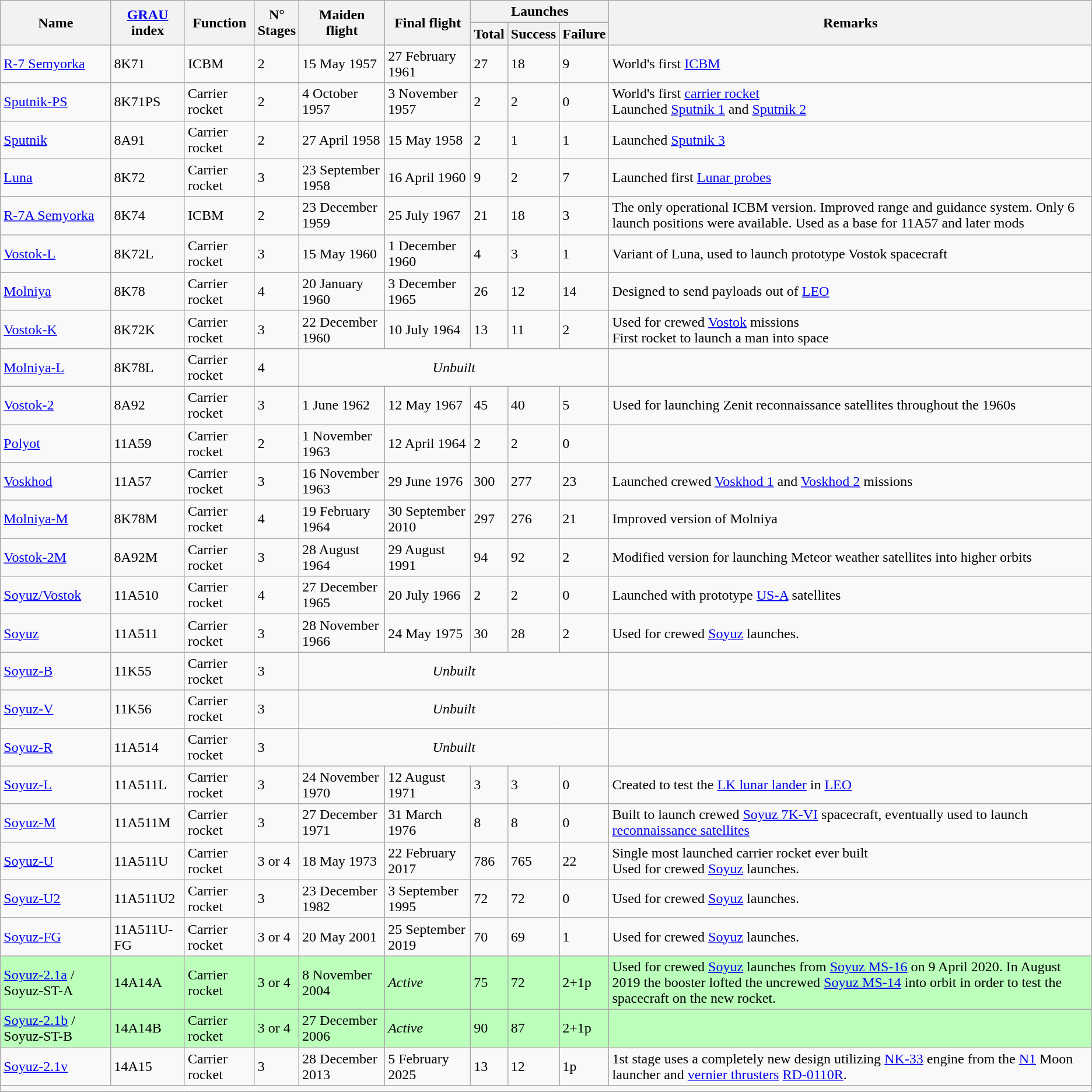<table class="wikitable sortable">
<tr>
<th rowspan="2">Name</th>
<th rowspan="2"><a href='#'>GRAU</a><br>index</th>
<th rowspan="2">Function</th>
<th rowspan="2">N°<br>Stages</th>
<th rowspan="2">Maiden flight</th>
<th rowspan="2">Final flight</th>
<th colspan="3">Launches</th>
<th rowspan="2">Remarks</th>
</tr>
<tr>
<th>Total</th>
<th>Success</th>
<th>Failure<br><small></small></th>
</tr>
<tr>
<td><a href='#'>R-7 Semyorka</a></td>
<td>8K71</td>
<td>ICBM</td>
<td>2</td>
<td>15 May 1957</td>
<td>27 February 1961</td>
<td>27</td>
<td>18</td>
<td>9</td>
<td>World's first <a href='#'>ICBM</a></td>
</tr>
<tr>
<td><a href='#'>Sputnik-PS</a></td>
<td>8K71PS</td>
<td>Carrier rocket</td>
<td>2</td>
<td>4 October 1957</td>
<td>3 November 1957</td>
<td>2</td>
<td>2</td>
<td>0</td>
<td>World's first <a href='#'>carrier rocket</a><br>Launched <a href='#'>Sputnik 1</a> and <a href='#'>Sputnik 2</a></td>
</tr>
<tr>
<td><a href='#'>Sputnik</a></td>
<td>8A91</td>
<td>Carrier rocket</td>
<td>2</td>
<td>27 April 1958</td>
<td>15 May 1958</td>
<td>2</td>
<td>1</td>
<td>1</td>
<td>Launched <a href='#'>Sputnik 3</a></td>
</tr>
<tr>
<td><a href='#'>Luna</a></td>
<td>8K72</td>
<td>Carrier rocket</td>
<td>3</td>
<td>23 September 1958</td>
<td>16 April 1960</td>
<td>9</td>
<td>2</td>
<td>7</td>
<td>Launched first <a href='#'>Lunar probes</a></td>
</tr>
<tr>
<td><a href='#'>R-7A Semyorka</a></td>
<td>8K74</td>
<td>ICBM</td>
<td>2</td>
<td>23 December 1959</td>
<td>25 July 1967</td>
<td>21</td>
<td>18</td>
<td>3</td>
<td>The only operational ICBM version. Improved range and guidance system. Only 6 launch positions were available. Used as a base for 11A57 and later mods</td>
</tr>
<tr>
<td><a href='#'>Vostok-L</a></td>
<td>8K72L</td>
<td>Carrier rocket</td>
<td>3</td>
<td>15 May 1960</td>
<td>1 December 1960</td>
<td>4</td>
<td>3</td>
<td>1</td>
<td>Variant of Luna, used to launch prototype Vostok spacecraft</td>
</tr>
<tr>
<td><a href='#'>Molniya</a></td>
<td>8K78</td>
<td>Carrier rocket</td>
<td>4</td>
<td>20 January 1960</td>
<td>3 December 1965</td>
<td>26</td>
<td>12</td>
<td>14</td>
<td>Designed to send payloads out of <a href='#'>LEO</a></td>
</tr>
<tr>
<td><a href='#'>Vostok-K</a></td>
<td>8K72K</td>
<td>Carrier rocket</td>
<td>3</td>
<td>22 December 1960</td>
<td>10 July 1964</td>
<td>13</td>
<td>11</td>
<td>2</td>
<td>Used for crewed <a href='#'>Vostok</a> missions<br>First rocket to launch a man into space</td>
</tr>
<tr>
<td><a href='#'>Molniya-L</a></td>
<td>8K78L</td>
<td>Carrier rocket</td>
<td>4</td>
<td colspan="5" style="text-align:center;"><em>Unbuilt</em></td>
<td></td>
</tr>
<tr>
<td><a href='#'>Vostok-2</a></td>
<td>8A92</td>
<td>Carrier rocket</td>
<td>3</td>
<td>1 June 1962</td>
<td>12 May 1967</td>
<td>45</td>
<td>40</td>
<td>5</td>
<td>Used for launching Zenit reconnaissance satellites throughout the 1960s</td>
</tr>
<tr>
<td><a href='#'>Polyot</a></td>
<td>11A59</td>
<td>Carrier rocket</td>
<td>2</td>
<td>1 November 1963</td>
<td>12 April 1964</td>
<td>2</td>
<td>2</td>
<td>0</td>
<td></td>
</tr>
<tr>
<td><a href='#'>Voskhod</a></td>
<td>11A57</td>
<td>Carrier rocket</td>
<td>3</td>
<td>16 November 1963</td>
<td>29 June 1976</td>
<td>300</td>
<td>277</td>
<td>23</td>
<td>Launched crewed <a href='#'>Voskhod 1</a> and <a href='#'>Voskhod 2</a> missions</td>
</tr>
<tr>
<td><a href='#'>Molniya-M</a></td>
<td>8K78M</td>
<td>Carrier rocket</td>
<td>4</td>
<td>19 February 1964</td>
<td>30 September 2010</td>
<td>297</td>
<td>276</td>
<td>21</td>
<td>Improved version of Molniya</td>
</tr>
<tr>
<td><a href='#'>Vostok-2M</a></td>
<td>8A92M</td>
<td>Carrier rocket</td>
<td>3</td>
<td>28 August 1964</td>
<td>29 August 1991</td>
<td>94</td>
<td>92</td>
<td>2</td>
<td>Modified version for launching Meteor weather satellites into higher orbits</td>
</tr>
<tr>
<td><a href='#'>Soyuz/Vostok</a></td>
<td>11A510</td>
<td>Carrier rocket</td>
<td>4</td>
<td>27 December 1965</td>
<td>20 July 1966</td>
<td>2</td>
<td>2</td>
<td>0</td>
<td>Launched with prototype <a href='#'>US-A</a> satellites</td>
</tr>
<tr>
<td><a href='#'>Soyuz</a></td>
<td>11A511</td>
<td>Carrier rocket</td>
<td>3</td>
<td>28 November 1966</td>
<td>24 May 1975</td>
<td>30</td>
<td>28</td>
<td>2</td>
<td>Used for crewed <a href='#'>Soyuz</a> launches.</td>
</tr>
<tr>
<td><a href='#'>Soyuz-B</a></td>
<td>11K55</td>
<td>Carrier rocket</td>
<td>3</td>
<td colspan="5" style="text-align:center;"><em>Unbuilt</em></td>
<td></td>
</tr>
<tr>
<td><a href='#'>Soyuz-V</a></td>
<td>11K56</td>
<td>Carrier rocket</td>
<td>3</td>
<td colspan="5" style="text-align:center;"><em>Unbuilt</em></td>
<td></td>
</tr>
<tr>
<td><a href='#'>Soyuz-R</a></td>
<td>11A514</td>
<td>Carrier rocket</td>
<td>3</td>
<td colspan="5" style="text-align:center;"><em>Unbuilt</em></td>
<td></td>
</tr>
<tr>
<td><a href='#'>Soyuz-L</a></td>
<td>11A511L</td>
<td>Carrier rocket</td>
<td>3</td>
<td>24 November 1970</td>
<td>12 August 1971</td>
<td>3</td>
<td>3</td>
<td>0</td>
<td>Created to test the <a href='#'>LK lunar lander</a> in <a href='#'>LEO</a></td>
</tr>
<tr>
<td><a href='#'>Soyuz-M</a></td>
<td>11A511M</td>
<td>Carrier rocket</td>
<td>3</td>
<td>27 December 1971</td>
<td>31 March 1976</td>
<td>8</td>
<td>8</td>
<td>0</td>
<td>Built to launch crewed <a href='#'>Soyuz 7K-VI</a> spacecraft, eventually used to launch <a href='#'>reconnaissance satellites</a></td>
</tr>
<tr>
<td><a href='#'>Soyuz-U</a></td>
<td>11A511U</td>
<td>Carrier rocket</td>
<td>3 or 4</td>
<td>18 May 1973</td>
<td>22 February 2017</td>
<td>786</td>
<td>765</td>
<td>22</td>
<td>Single most launched carrier rocket ever built<br>Used for crewed <a href='#'>Soyuz</a> launches.</td>
</tr>
<tr>
<td><a href='#'>Soyuz-U2</a></td>
<td>11A511U2</td>
<td>Carrier rocket</td>
<td>3</td>
<td>23 December 1982</td>
<td>3 September 1995</td>
<td>72</td>
<td>72</td>
<td>0</td>
<td>Used for crewed <a href='#'>Soyuz</a> launches.</td>
</tr>
<tr>
<td><a href='#'>Soyuz-FG</a></td>
<td>11A511U-FG</td>
<td>Carrier rocket</td>
<td>3 or 4</td>
<td>20 May 2001</td>
<td>25 September 2019</td>
<td>70</td>
<td>69</td>
<td>1</td>
<td>Used for crewed <a href='#'>Soyuz</a> launches.</td>
</tr>
<tr style="background:#bfb">
<td><a href='#'>Soyuz-2.1a</a> / Soyuz-ST-A</td>
<td>14A14A</td>
<td>Carrier rocket</td>
<td>3 or 4</td>
<td>8 November 2004</td>
<td><em>Active</em></td>
<td>75</td>
<td>72</td>
<td>2+1p</td>
<td>Used for crewed <a href='#'>Soyuz</a> launches from <a href='#'>Soyuz MS-16</a> on 9 April 2020. In August 2019 the booster lofted the uncrewed <a href='#'>Soyuz MS-14</a> into orbit in order to test the spacecraft on the new rocket.</td>
</tr>
<tr style="background:#bfb">
<td><a href='#'>Soyuz-2.1b</a> / Soyuz-ST-B</td>
<td>14A14B</td>
<td>Carrier rocket</td>
<td>3 or 4</td>
<td>27 December 2006</td>
<td><em>Active</em></td>
<td>90</td>
<td>87</td>
<td>2+1p</td>
<td></td>
</tr>
<tr>
<td><a href='#'>Soyuz-2.1v</a></td>
<td>14A15</td>
<td>Carrier rocket</td>
<td>3</td>
<td>28 December 2013</td>
<td>5 February 2025</td>
<td>13</td>
<td>12</td>
<td>1p</td>
<td>1st stage uses a completely new design utilizing <a href='#'>NK-33</a> engine from the <a href='#'>N1</a> Moon launcher and <a href='#'>vernier thrusters</a> <a href='#'>RD-0110R</a>.</td>
</tr>
<tr>
<td colspan="10"></td>
</tr>
</table>
